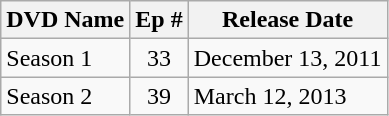<table class="wikitable">
<tr>
<th>DVD Name</th>
<th>Ep #</th>
<th>Release Date</th>
</tr>
<tr>
<td>Season 1</td>
<td align="center">33</td>
<td>December 13, 2011</td>
</tr>
<tr>
<td>Season 2</td>
<td align="center">39</td>
<td>March 12, 2013</td>
</tr>
</table>
